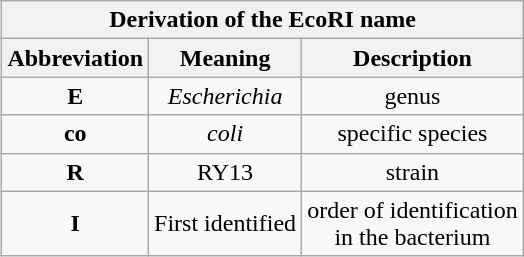<table class="wikitable" style="float:right; text-align:center;">
<tr>
<th colspan="3">Derivation of the EcoRI name</th>
</tr>
<tr>
<th>Abbreviation</th>
<th>Meaning</th>
<th>Description</th>
</tr>
<tr>
<td style="width:50px;"><strong>E</strong></td>
<td><em>Escherichia</em></td>
<td>genus</td>
</tr>
<tr>
<td><strong>co</strong></td>
<td><em>coli</em></td>
<td>specific species</td>
</tr>
<tr>
<td><strong>R</strong></td>
<td>RY13</td>
<td>strain</td>
</tr>
<tr>
<td><strong>I</strong></td>
<td>First identified</td>
<td>order of identification<br>in the bacterium</td>
</tr>
</table>
